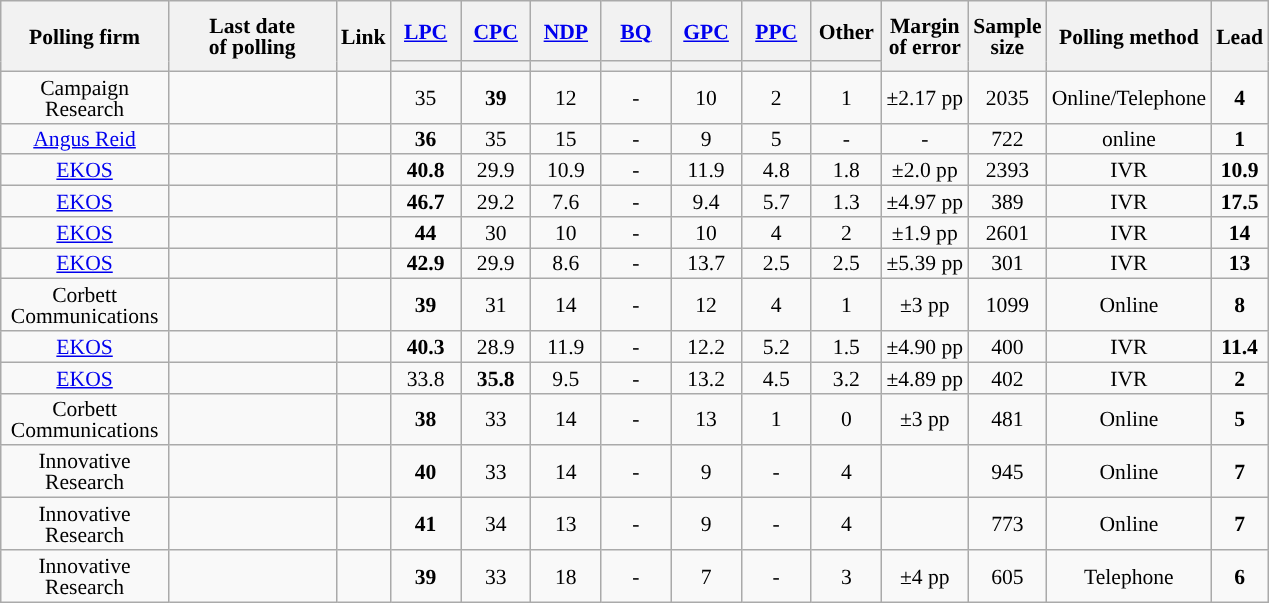<table class="wikitable sortable mw-datatable" style="text-align:center;font-size:90%;line-height:14px;">
<tr style="height:40px;">
<th style="width:105px;" rowspan="2">Polling firm</th>
<th style="width:105px;" rowspan="2">Last date<br>of polling</th>
<th rowspan="2">Link</th>
<th class="unsortable" style="width:40px;"><a href='#'>LPC</a></th>
<th class="unsortable" style="width:40px;"><a href='#'>CPC</a></th>
<th class="unsortable" style="width:40px;"><a href='#'>NDP</a></th>
<th class="unsortable" style="width:40px;"><a href='#'>BQ</a></th>
<th class="unsortable" style="width:40px;"><a href='#'>GPC</a></th>
<th class="unsortable" style="width:40px;"><a href='#'>PPC</a></th>
<th class="unsortable" style="width:40px;">Other</th>
<th rowspan="2">Margin<br>of error</th>
<th rowspan="2">Sample<br>size</th>
<th rowspan="2">Polling method</th>
<th rowspan="2">Lead</th>
</tr>
<tr>
<th style="background:"></th>
<th style="background:"></th>
<th style="background:"></th>
<th style="background:"></th>
<th style="background:"></th>
<th style="background:"></th>
<th style="background:"></th>
</tr>
<tr>
<td>Campaign Research</td>
<td></td>
<td></td>
<td>35</td>
<td><strong>39</strong></td>
<td>12</td>
<td>-</td>
<td>10</td>
<td>2</td>
<td>1</td>
<td>±2.17 pp</td>
<td>2035</td>
<td>Online/Telephone</td>
<td><strong>4</strong></td>
</tr>
<tr>
<td><a href='#'>Angus Reid</a></td>
<td></td>
<td></td>
<td><strong>36</strong></td>
<td>35</td>
<td>15</td>
<td>-</td>
<td>9</td>
<td>5</td>
<td>-</td>
<td>-</td>
<td>722</td>
<td>online</td>
<td><strong>1</strong></td>
</tr>
<tr>
<td><a href='#'>EKOS</a></td>
<td></td>
<td></td>
<td><strong>40.8</strong></td>
<td>29.9</td>
<td>10.9</td>
<td>-</td>
<td>11.9</td>
<td>4.8</td>
<td>1.8</td>
<td>±2.0 pp</td>
<td>2393</td>
<td>IVR</td>
<td><strong>10.9</strong></td>
</tr>
<tr>
<td><a href='#'>EKOS</a></td>
<td></td>
<td></td>
<td><strong>46.7</strong></td>
<td>29.2</td>
<td>7.6</td>
<td>-</td>
<td>9.4</td>
<td>5.7</td>
<td>1.3</td>
<td>±4.97 pp</td>
<td>389</td>
<td>IVR</td>
<td><strong>17.5</strong></td>
</tr>
<tr>
<td><a href='#'>EKOS</a></td>
<td></td>
<td></td>
<td><strong>44</strong></td>
<td>30</td>
<td>10</td>
<td>-</td>
<td>10</td>
<td>4</td>
<td>2</td>
<td>±1.9 pp</td>
<td>2601</td>
<td>IVR</td>
<td><strong>14</strong></td>
</tr>
<tr>
<td><a href='#'>EKOS</a></td>
<td></td>
<td></td>
<td><strong>42.9</strong></td>
<td>29.9</td>
<td>8.6</td>
<td>-</td>
<td>13.7</td>
<td>2.5</td>
<td>2.5</td>
<td>±5.39 pp</td>
<td>301</td>
<td>IVR</td>
<td><strong>13</strong></td>
</tr>
<tr>
<td>Corbett Communications</td>
<td></td>
<td></td>
<td><strong>39</strong></td>
<td>31</td>
<td>14</td>
<td>-</td>
<td>12</td>
<td>4</td>
<td>1</td>
<td>±3 pp</td>
<td>1099</td>
<td>Online</td>
<td><strong>8</strong></td>
</tr>
<tr>
<td><a href='#'>EKOS</a></td>
<td></td>
<td></td>
<td><strong>40.3</strong></td>
<td>28.9</td>
<td>11.9</td>
<td>-</td>
<td>12.2</td>
<td>5.2</td>
<td>1.5</td>
<td>±4.90 pp</td>
<td>400</td>
<td>IVR</td>
<td><strong>11.4</strong></td>
</tr>
<tr>
<td><a href='#'>EKOS</a></td>
<td></td>
<td></td>
<td>33.8</td>
<td><strong>35.8</strong></td>
<td>9.5</td>
<td>-</td>
<td>13.2</td>
<td>4.5</td>
<td>3.2</td>
<td>±4.89 pp</td>
<td>402</td>
<td>IVR</td>
<td><strong>2</strong></td>
</tr>
<tr>
<td>Corbett Communications</td>
<td></td>
<td></td>
<td><strong>38</strong></td>
<td>33</td>
<td>14</td>
<td>-</td>
<td>13</td>
<td>1</td>
<td>0</td>
<td>±3 pp</td>
<td>481</td>
<td>Online</td>
<td><strong>5</strong></td>
</tr>
<tr>
<td>Innovative Research</td>
<td></td>
<td></td>
<td><strong>40</strong></td>
<td>33</td>
<td>14</td>
<td>-</td>
<td>9</td>
<td>-</td>
<td>4</td>
<td></td>
<td>945</td>
<td>Online</td>
<td><strong>7</strong></td>
</tr>
<tr>
<td>Innovative Research</td>
<td></td>
<td></td>
<td><strong>41</strong></td>
<td>34</td>
<td>13</td>
<td>-</td>
<td>9</td>
<td>-</td>
<td>4</td>
<td></td>
<td>773</td>
<td>Online</td>
<td><strong>7</strong></td>
</tr>
<tr>
<td>Innovative Research</td>
<td></td>
<td></td>
<td><strong>39</strong></td>
<td>33</td>
<td>18</td>
<td>-</td>
<td>7</td>
<td>-</td>
<td>3</td>
<td>±4 pp</td>
<td>605</td>
<td>Telephone</td>
<td><strong>6</strong></td>
</tr>
</table>
